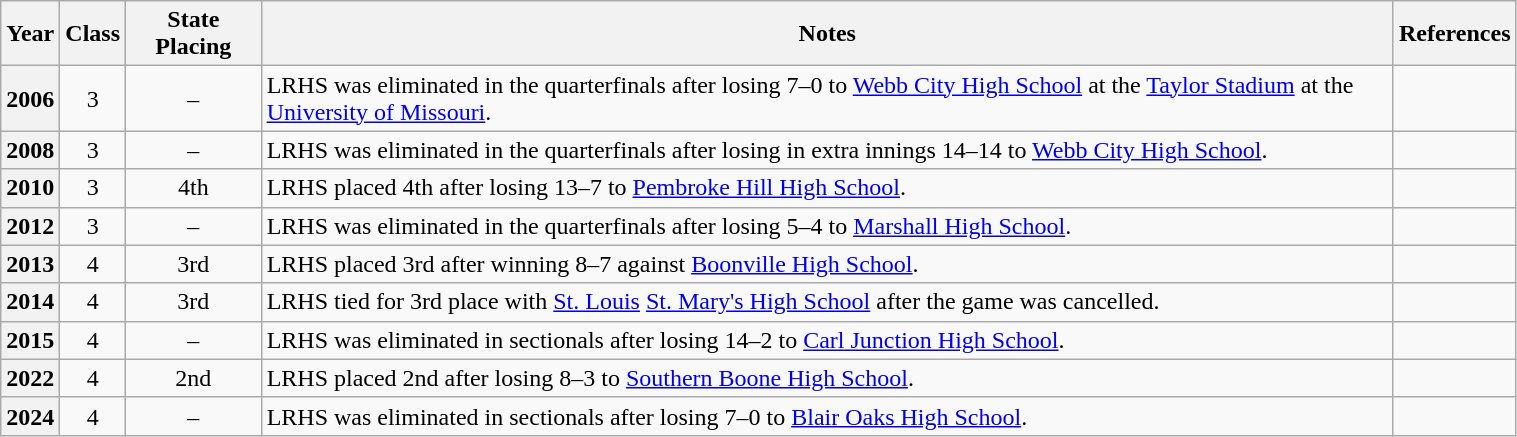<table class="wikitable sortable mw-collapsible mw-collapsed" style="text-align: center; width: 80%;">
<tr>
<th scope=col>Year</th>
<th scope=col class=unsortable>Class</th>
<th scope=col>State Placing</th>
<th scope=col class=unsortable>Notes</th>
<th scope=col class=unsortable>References</th>
</tr>
<tr>
<th scope=row>2006</th>
<td>3</td>
<td>–</td>
<td align=left>LRHS was eliminated in the quarterfinals after losing 7–0 to <a href='#'>Webb City High School</a> at the <a href='#'>Taylor Stadium</a> at the <a href='#'>University of Missouri</a>.</td>
<td></td>
</tr>
<tr>
<th scope=row>2008</th>
<td>3</td>
<td>–</td>
<td align=left>LRHS was eliminated in the quarterfinals after losing in extra innings 14–14 to <a href='#'>Webb City High School</a>.</td>
<td></td>
</tr>
<tr>
<th scope=row>2010</th>
<td>3</td>
<td>4th</td>
<td align=left>LRHS placed 4th after losing 13–7 to <a href='#'>Pembroke Hill High School</a>.</td>
<td></td>
</tr>
<tr>
<th scope=row>2012</th>
<td>3</td>
<td>–</td>
<td align=left>LRHS was eliminated in the quarterfinals after losing 5–4 to <a href='#'>Marshall High School</a>.</td>
<td></td>
</tr>
<tr>
<th scope=row>2013</th>
<td>4</td>
<td>3rd</td>
<td align=left>LRHS placed 3rd after winning 8–7 against <a href='#'>Boonville High School</a>.</td>
<td></td>
</tr>
<tr>
<th scope=row>2014</th>
<td>4</td>
<td>3rd</td>
<td align=left>LRHS tied for 3rd place with <a href='#'>St. Louis</a> <a href='#'>St. Mary's High School</a> after the game was cancelled.</td>
<td></td>
</tr>
<tr>
<th scope=row>2015</th>
<td>4</td>
<td>–</td>
<td align=left>LRHS was eliminated in sectionals after losing 14–2 to <a href='#'>Carl Junction High School</a>.</td>
<td></td>
</tr>
<tr>
<th scope=row>2022</th>
<td>4</td>
<td>2nd</td>
<td align=left>LRHS placed 2nd after losing 8–3 to <a href='#'>Southern Boone High School</a>.</td>
<td></td>
</tr>
<tr>
<th scope=row>2024</th>
<td>4</td>
<td>–</td>
<td align=left>LRHS was eliminated in sectionals after losing 7–0 to <a href='#'>Blair Oaks High School</a>.</td>
<td></td>
</tr>
</table>
